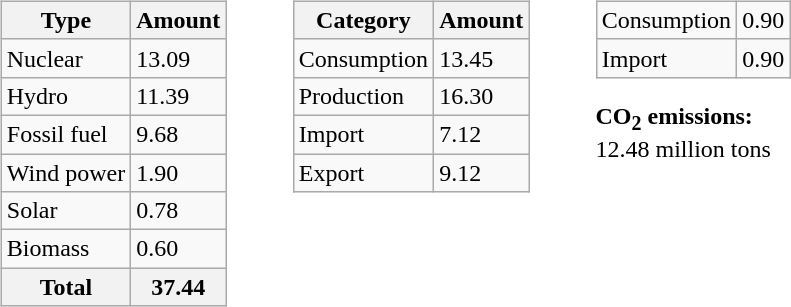<table>
<tr>
<td><br><table class=wikitable>
<tr>
<th>Type</th>
<th>Amount</th>
</tr>
<tr>
<td>Nuclear</td>
<td>13.09</td>
</tr>
<tr>
<td>Hydro</td>
<td>11.39</td>
</tr>
<tr>
<td>Fossil fuel</td>
<td>9.68</td>
</tr>
<tr>
<td>Wind power</td>
<td>1.90</td>
</tr>
<tr>
<td>Solar</td>
<td>0.78</td>
</tr>
<tr>
<td>Biomass</td>
<td>0.60</td>
</tr>
<tr>
<th>Total</th>
<th>37.44</th>
</tr>
</table>
</td>
<td width=15em>     </td>
<td valign=top><br><table class=wikitable>
<tr>
<th>Category</th>
<th>Amount</th>
</tr>
<tr>
<td>Consumption</td>
<td>13.45</td>
</tr>
<tr>
<td>Production</td>
<td>16.30</td>
</tr>
<tr>
<td>Import</td>
<td>7.12</td>
</tr>
<tr>
<td>Export</td>
<td>9.12</td>
</tr>
</table>
</td>
<td width=15em>     </td>
<td valign=top><br><table class=wikitable>
<tr>
<td>Consumption</td>
<td>0.90</td>
</tr>
<tr>
<td>Import</td>
<td>0.90</td>
</tr>
</table>
<strong>CO<sub>2</sub> emissions:</strong><br>12.48 million tons</td>
</tr>
</table>
